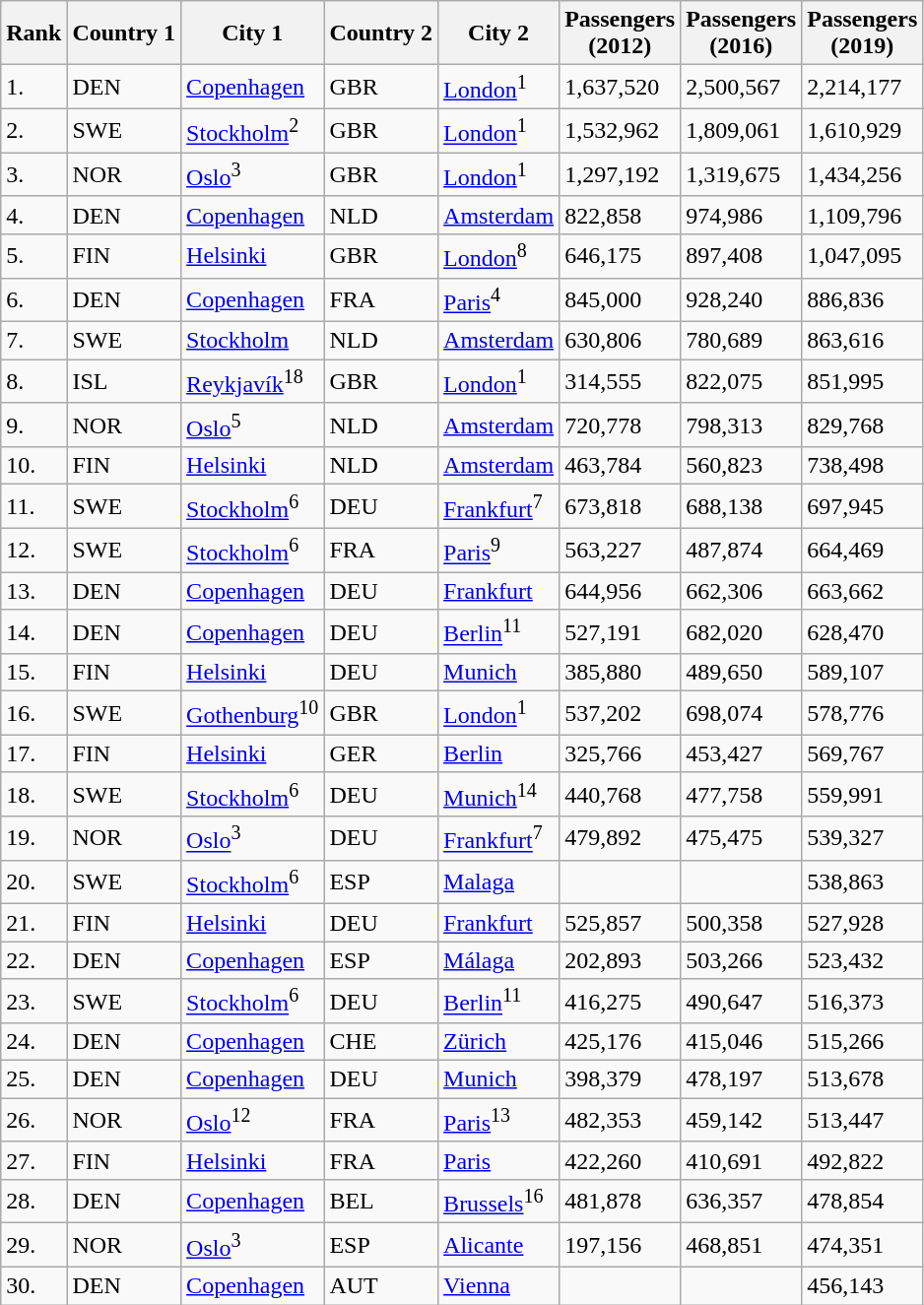<table class="wikitable sortable">
<tr>
<th>Rank</th>
<th>Country 1</th>
<th>City 1</th>
<th>Country 2</th>
<th>City 2</th>
<th>Passengers<br>(2012)</th>
<th>Passengers<br>(2016)</th>
<th>Passengers<br>(2019)</th>
</tr>
<tr>
<td>1.</td>
<td>DEN</td>
<td><a href='#'>Copenhagen</a></td>
<td>GBR</td>
<td><a href='#'>London</a><sup>1</sup></td>
<td>1,637,520</td>
<td>2,500,567</td>
<td>2,214,177</td>
</tr>
<tr>
<td>2.</td>
<td>SWE</td>
<td><a href='#'>Stockholm</a><sup>2</sup></td>
<td>GBR</td>
<td><a href='#'>London</a><sup>1</sup></td>
<td>1,532,962</td>
<td>1,809,061</td>
<td>1,610,929</td>
</tr>
<tr>
<td>3.</td>
<td>NOR</td>
<td><a href='#'>Oslo</a><sup>3</sup></td>
<td>GBR</td>
<td><a href='#'>London</a><sup>1</sup></td>
<td>1,297,192</td>
<td>1,319,675</td>
<td>1,434,256</td>
</tr>
<tr>
<td>4.</td>
<td>DEN</td>
<td><a href='#'>Copenhagen</a></td>
<td>NLD</td>
<td><a href='#'>Amsterdam</a></td>
<td>822,858</td>
<td>974,986</td>
<td>1,109,796</td>
</tr>
<tr>
<td>5.</td>
<td>FIN</td>
<td><a href='#'>Helsinki</a></td>
<td>GBR</td>
<td><a href='#'>London</a><sup>8</sup></td>
<td>646,175</td>
<td>897,408</td>
<td>1,047,095</td>
</tr>
<tr>
<td>6.</td>
<td>DEN</td>
<td><a href='#'>Copenhagen</a></td>
<td>FRA</td>
<td><a href='#'>Paris</a><sup>4</sup></td>
<td>845,000</td>
<td>928,240</td>
<td>886,836</td>
</tr>
<tr>
<td>7.</td>
<td>SWE</td>
<td><a href='#'>Stockholm</a></td>
<td>NLD</td>
<td><a href='#'>Amsterdam</a></td>
<td>630,806</td>
<td>780,689</td>
<td>863,616</td>
</tr>
<tr>
<td>8.</td>
<td>ISL</td>
<td><a href='#'>Reykjavík</a><sup>18</sup></td>
<td>GBR</td>
<td><a href='#'>London</a><sup>1</sup></td>
<td>314,555</td>
<td>822,075</td>
<td>851,995</td>
</tr>
<tr>
<td>9.</td>
<td>NOR</td>
<td><a href='#'>Oslo</a><sup>5</sup></td>
<td>NLD</td>
<td><a href='#'>Amsterdam</a></td>
<td>720,778</td>
<td>798,313</td>
<td>829,768</td>
</tr>
<tr>
<td>10.</td>
<td>FIN</td>
<td><a href='#'>Helsinki</a></td>
<td>NLD</td>
<td><a href='#'>Amsterdam</a></td>
<td>463,784</td>
<td>560,823</td>
<td>738,498</td>
</tr>
<tr>
<td>11.</td>
<td>SWE</td>
<td><a href='#'>Stockholm</a><sup>6</sup></td>
<td>DEU</td>
<td><a href='#'>Frankfurt</a><sup>7</sup></td>
<td>673,818</td>
<td>688,138</td>
<td>697,945</td>
</tr>
<tr>
<td>12.</td>
<td>SWE</td>
<td><a href='#'>Stockholm</a><sup>6</sup></td>
<td>FRA</td>
<td><a href='#'>Paris</a><sup>9</sup></td>
<td>563,227</td>
<td>487,874</td>
<td>664,469</td>
</tr>
<tr>
<td>13.</td>
<td>DEN</td>
<td><a href='#'>Copenhagen</a></td>
<td>DEU</td>
<td><a href='#'>Frankfurt</a></td>
<td>644,956</td>
<td>662,306</td>
<td>663,662</td>
</tr>
<tr>
<td>14.</td>
<td>DEN</td>
<td><a href='#'>Copenhagen</a></td>
<td>DEU</td>
<td><a href='#'>Berlin</a><sup>11</sup></td>
<td>527,191</td>
<td>682,020</td>
<td>628,470</td>
</tr>
<tr>
<td>15.</td>
<td>FIN</td>
<td><a href='#'>Helsinki</a></td>
<td>DEU</td>
<td><a href='#'>Munich</a></td>
<td>385,880</td>
<td>489,650</td>
<td>589,107</td>
</tr>
<tr>
<td>16.</td>
<td>SWE</td>
<td><a href='#'>Gothenburg</a><sup>10</sup></td>
<td>GBR</td>
<td><a href='#'>London</a><sup>1</sup></td>
<td>537,202</td>
<td>698,074</td>
<td>578,776</td>
</tr>
<tr>
<td>17.</td>
<td>FIN</td>
<td><a href='#'>Helsinki</a></td>
<td>GER</td>
<td><a href='#'>Berlin</a></td>
<td>325,766</td>
<td>453,427</td>
<td>569,767</td>
</tr>
<tr>
<td>18.</td>
<td>SWE</td>
<td><a href='#'>Stockholm</a><sup>6</sup></td>
<td>DEU</td>
<td><a href='#'>Munich</a><sup>14</sup></td>
<td>440,768</td>
<td>477,758</td>
<td>559,991</td>
</tr>
<tr>
<td>19.</td>
<td>NOR</td>
<td><a href='#'>Oslo</a><sup>3</sup></td>
<td>DEU</td>
<td><a href='#'>Frankfurt</a><sup>7</sup></td>
<td>479,892</td>
<td>475,475</td>
<td>539,327</td>
</tr>
<tr>
<td>20.</td>
<td>SWE</td>
<td><a href='#'>Stockholm</a><sup>6</sup></td>
<td>ESP</td>
<td><a href='#'>Malaga</a></td>
<td></td>
<td></td>
<td>538,863</td>
</tr>
<tr>
<td>21.</td>
<td>FIN</td>
<td><a href='#'>Helsinki</a></td>
<td>DEU</td>
<td><a href='#'>Frankfurt</a></td>
<td>525,857</td>
<td>500,358</td>
<td>527,928</td>
</tr>
<tr>
<td>22.</td>
<td>DEN</td>
<td><a href='#'>Copenhagen</a></td>
<td>ESP</td>
<td><a href='#'>Málaga</a></td>
<td>202,893</td>
<td>503,266</td>
<td>523,432</td>
</tr>
<tr>
<td>23.</td>
<td>SWE</td>
<td><a href='#'>Stockholm</a><sup>6</sup></td>
<td>DEU</td>
<td><a href='#'>Berlin</a><sup>11</sup></td>
<td>416,275</td>
<td>490,647</td>
<td>516,373</td>
</tr>
<tr>
<td>24.</td>
<td>DEN</td>
<td><a href='#'>Copenhagen</a></td>
<td>CHE</td>
<td><a href='#'>Zürich</a></td>
<td>425,176</td>
<td>415,046</td>
<td>515,266</td>
</tr>
<tr>
<td>25.</td>
<td>DEN</td>
<td><a href='#'>Copenhagen</a></td>
<td>DEU</td>
<td><a href='#'>Munich</a></td>
<td>398,379</td>
<td>478,197</td>
<td>513,678</td>
</tr>
<tr>
<td>26.</td>
<td>NOR</td>
<td><a href='#'>Oslo</a><sup>12</sup></td>
<td>FRA</td>
<td><a href='#'>Paris</a><sup>13</sup></td>
<td>482,353</td>
<td>459,142</td>
<td>513,447</td>
</tr>
<tr>
<td>27.</td>
<td>FIN</td>
<td><a href='#'>Helsinki</a></td>
<td>FRA</td>
<td><a href='#'>Paris</a></td>
<td>422,260</td>
<td>410,691</td>
<td>492,822</td>
</tr>
<tr>
<td>28.</td>
<td>DEN</td>
<td><a href='#'>Copenhagen</a></td>
<td>BEL</td>
<td><a href='#'>Brussels</a><sup>16</sup></td>
<td>481,878</td>
<td>636,357</td>
<td>478,854</td>
</tr>
<tr>
<td>29.</td>
<td>NOR</td>
<td><a href='#'>Oslo</a><sup>3</sup></td>
<td>ESP</td>
<td><a href='#'>Alicante</a></td>
<td>197,156</td>
<td>468,851</td>
<td>474,351</td>
</tr>
<tr>
<td>30.</td>
<td>DEN</td>
<td><a href='#'>Copenhagen</a></td>
<td>AUT</td>
<td><a href='#'>Vienna</a></td>
<td></td>
<td></td>
<td>456,143<br></td>
</tr>
</table>
